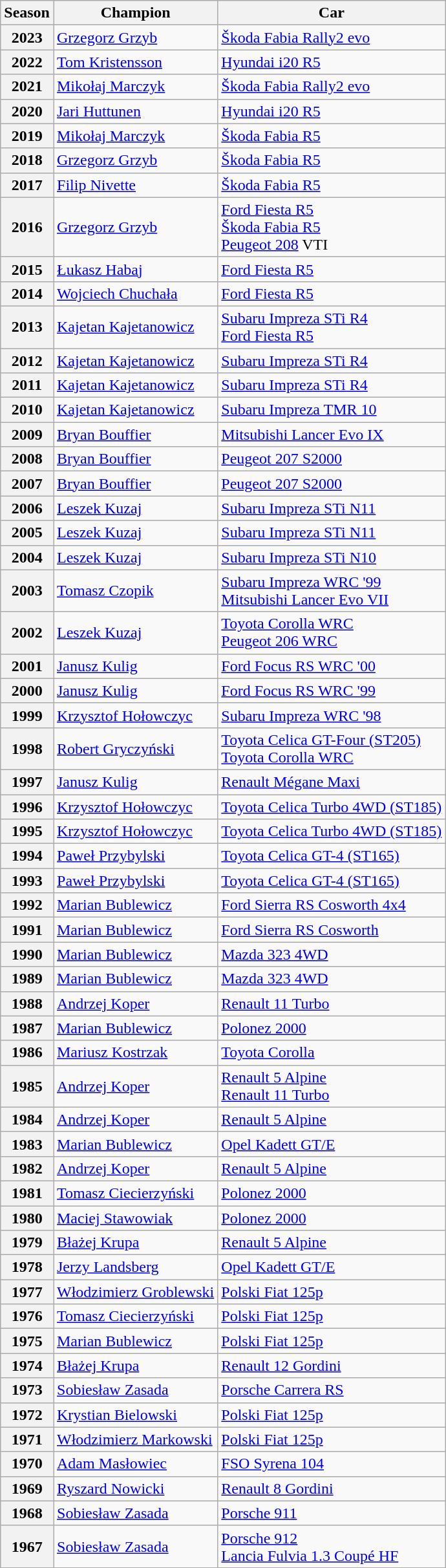<table class="wikitable">
<tr>
<th>Season</th>
<th>Champion</th>
<th>Car</th>
</tr>
<tr>
<th>2023</th>
<td> <a href='#'>Grzegorz Grzyb</a></td>
<td><a href='#'>Škoda Fabia Rally2 evo</a></td>
</tr>
<tr>
<th>2022</th>
<td> <a href='#'>Tom Kristensson</a></td>
<td><a href='#'>Hyundai i20 R5</a></td>
</tr>
<tr>
<th>2021</th>
<td> <a href='#'>Mikołaj Marczyk</a></td>
<td><a href='#'>Škoda Fabia Rally2 evo</a></td>
</tr>
<tr>
<th>2020</th>
<td> <a href='#'>Jari Huttunen</a></td>
<td><a href='#'>Hyundai i20 R5</a></td>
</tr>
<tr>
<th>2019</th>
<td> <a href='#'>Mikołaj Marczyk</a></td>
<td><a href='#'>Škoda Fabia R5</a></td>
</tr>
<tr>
<th>2018</th>
<td> <a href='#'>Grzegorz Grzyb</a></td>
<td><a href='#'>Škoda Fabia R5</a></td>
</tr>
<tr>
<th>2017</th>
<td> <a href='#'>Filip Nivette</a></td>
<td><a href='#'>Škoda Fabia R5</a></td>
</tr>
<tr>
<th>2016</th>
<td> <a href='#'>Grzegorz Grzyb</a></td>
<td><a href='#'>Ford Fiesta R5</a> <br><a href='#'>Škoda Fabia R5</a><br><a href='#'>Peugeot 208</a> VTI</td>
</tr>
<tr>
<th>2015</th>
<td> <a href='#'>Łukasz Habaj</a></td>
<td><a href='#'>Ford Fiesta R5</a></td>
</tr>
<tr>
<th>2014</th>
<td> <a href='#'>Wojciech Chuchała</a></td>
<td><a href='#'>Ford Fiesta R5</a></td>
</tr>
<tr>
<th>2013</th>
<td> <a href='#'>Kajetan Kajetanowicz</a></td>
<td><a href='#'>Subaru Impreza STi R4</a><br><a href='#'>Ford Fiesta R5</a></td>
</tr>
<tr>
<th>2012</th>
<td> <a href='#'>Kajetan Kajetanowicz</a></td>
<td><a href='#'>Subaru Impreza STi R4</a></td>
</tr>
<tr>
<th>2011</th>
<td> <a href='#'>Kajetan Kajetanowicz</a></td>
<td><a href='#'>Subaru Impreza STi R4</a></td>
</tr>
<tr>
<th>2010</th>
<td> <a href='#'>Kajetan Kajetanowicz</a></td>
<td><a href='#'>Subaru Impreza TMR 10</a></td>
</tr>
<tr>
<th>2009</th>
<td> <a href='#'>Bryan Bouffier</a></td>
<td><a href='#'>Mitsubishi Lancer Evo IX</a></td>
</tr>
<tr>
<th>2008</th>
<td> <a href='#'>Bryan Bouffier</a></td>
<td><a href='#'>Peugeot 207 S2000</a></td>
</tr>
<tr>
<th>2007</th>
<td> <a href='#'>Bryan Bouffier</a></td>
<td><a href='#'>Peugeot 207 S2000</a></td>
</tr>
<tr>
<th>2006</th>
<td> <a href='#'>Leszek Kuzaj</a></td>
<td><a href='#'>Subaru Impreza STi N11</a></td>
</tr>
<tr>
<th>2005</th>
<td> <a href='#'>Leszek Kuzaj</a></td>
<td><a href='#'>Subaru Impreza STi N11</a></td>
</tr>
<tr>
<th>2004</th>
<td> <a href='#'>Leszek Kuzaj</a></td>
<td><a href='#'>Subaru Impreza STi N10</a></td>
</tr>
<tr>
<th>2003</th>
<td> <a href='#'>Tomasz Czopik</a></td>
<td><a href='#'>Subaru Impreza WRC '99</a><br><a href='#'>Mitsubishi Lancer Evo VII</a></td>
</tr>
<tr>
<th>2002</th>
<td> <a href='#'>Leszek Kuzaj</a></td>
<td><a href='#'>Toyota Corolla WRC</a><br><a href='#'>Peugeot 206 WRC</a></td>
</tr>
<tr>
<th>2001</th>
<td> <a href='#'>Janusz Kulig</a></td>
<td><a href='#'>Ford Focus RS WRC '00</a></td>
</tr>
<tr>
<th>2000</th>
<td> <a href='#'>Janusz Kulig</a></td>
<td><a href='#'>Ford Focus RS WRC '99</a></td>
</tr>
<tr>
<th>1999</th>
<td> <a href='#'>Krzysztof Hołowczyc</a></td>
<td><a href='#'>Subaru Impreza WRC '98</a></td>
</tr>
<tr>
<th>1998</th>
<td> <a href='#'>Robert Gryczyński</a></td>
<td><a href='#'>Toyota Celica GT-Four (ST205)</a><br><a href='#'>Toyota Corolla WRC</a></td>
</tr>
<tr>
<th>1997</th>
<td> <a href='#'>Janusz Kulig</a></td>
<td><a href='#'>Renault Mégane Maxi</a></td>
</tr>
<tr>
<th>1996</th>
<td> <a href='#'>Krzysztof Hołowczyc</a></td>
<td><a href='#'>Toyota Celica Turbo 4WD (ST185)</a></td>
</tr>
<tr>
<th>1995</th>
<td> <a href='#'>Krzysztof Hołowczyc</a></td>
<td><a href='#'>Toyota Celica Turbo 4WD (ST185)</a></td>
</tr>
<tr>
<th>1994</th>
<td> <a href='#'>Paweł Przybylski</a></td>
<td><a href='#'>Toyota Celica GT-4 (ST165)</a></td>
</tr>
<tr>
<th>1993</th>
<td> <a href='#'>Paweł Przybylski</a></td>
<td><a href='#'>Toyota Celica GT-4 (ST165)</a></td>
</tr>
<tr>
<th>1992</th>
<td> <a href='#'>Marian Bublewicz</a></td>
<td><a href='#'>Ford Sierra RS Cosworth 4x4</a></td>
</tr>
<tr>
<th>1991</th>
<td> <a href='#'>Marian Bublewicz</a></td>
<td><a href='#'>Ford Sierra RS Cosworth</a></td>
</tr>
<tr>
<th>1990</th>
<td> <a href='#'>Marian Bublewicz</a></td>
<td><a href='#'>Mazda 323 4WD</a></td>
</tr>
<tr>
<th>1989</th>
<td> <a href='#'>Marian Bublewicz</a></td>
<td><a href='#'>Mazda 323 4WD</a></td>
</tr>
<tr>
<th>1988</th>
<td> <a href='#'>Andrzej Koper</a></td>
<td><a href='#'>Renault 11 Turbo</a></td>
</tr>
<tr>
<th>1987</th>
<td> <a href='#'>Marian Bublewicz</a></td>
<td><a href='#'>Polonez 2000</a></td>
</tr>
<tr>
<th>1986</th>
<td> <a href='#'>Mariusz Kostrzak</a></td>
<td><a href='#'>Toyota Corolla</a></td>
</tr>
<tr>
<th>1985</th>
<td> <a href='#'>Andrzej Koper</a></td>
<td><a href='#'>Renault 5 Alpine</a><br><a href='#'>Renault 11 Turbo</a></td>
</tr>
<tr>
<th>1984</th>
<td> <a href='#'>Andrzej Koper</a></td>
<td><a href='#'>Renault 5 Alpine</a></td>
</tr>
<tr>
<th>1983</th>
<td> <a href='#'>Marian Bublewicz</a></td>
<td><a href='#'>Opel Kadett GT/E</a></td>
</tr>
<tr>
<th>1982</th>
<td> <a href='#'>Andrzej Koper</a></td>
<td><a href='#'>Renault 5 Alpine</a></td>
</tr>
<tr>
<th>1981</th>
<td> <a href='#'>Tomasz Ciecierzyński</a></td>
<td><a href='#'>Polonez 2000</a></td>
</tr>
<tr>
<th>1980</th>
<td> <a href='#'>Maciej Stawowiak</a></td>
<td><a href='#'>Polonez 2000</a></td>
</tr>
<tr>
<th>1979</th>
<td> <a href='#'>Błażej Krupa</a></td>
<td><a href='#'>Renault 5 Alpine</a></td>
</tr>
<tr>
<th>1978</th>
<td> <a href='#'>Jerzy Landsberg</a></td>
<td><a href='#'>Opel Kadett GT/E</a></td>
</tr>
<tr>
<th>1977</th>
<td> <a href='#'>Włodzimierz Groblewski</a></td>
<td><a href='#'>Polski Fiat 125p</a></td>
</tr>
<tr>
<th>1976</th>
<td> <a href='#'>Tomasz Ciecierzyński</a></td>
<td><a href='#'>Polski Fiat 125p</a></td>
</tr>
<tr>
<th>1975</th>
<td> <a href='#'>Marian Bublewicz</a></td>
<td><a href='#'>Polski Fiat 125p</a></td>
</tr>
<tr>
<th>1974</th>
<td> <a href='#'>Błażej Krupa</a></td>
<td><a href='#'>Renault 12 Gordini</a></td>
</tr>
<tr>
<th>1973</th>
<td> <a href='#'>Sobiesław Zasada</a></td>
<td><a href='#'>Porsche Carrera RS</a></td>
</tr>
<tr>
<th>1972</th>
<td> <a href='#'>Krystian Bielowski</a></td>
<td><a href='#'>Polski Fiat 125p</a></td>
</tr>
<tr>
<th>1971</th>
<td> <a href='#'>Włodzimierz Markowski</a></td>
<td><a href='#'>Polski Fiat 125p</a></td>
</tr>
<tr>
<th>1970</th>
<td> <a href='#'>Adam Masłowiec</a></td>
<td><a href='#'>FSO Syrena 104</a></td>
</tr>
<tr>
<th>1969</th>
<td> <a href='#'>Ryszard Nowicki</a></td>
<td><a href='#'>Renault 8 Gordini</a></td>
</tr>
<tr>
<th>1968</th>
<td> <a href='#'>Sobiesław Zasada</a></td>
<td><a href='#'>Porsche 911</a></td>
</tr>
<tr>
<th>1967</th>
<td> <a href='#'>Sobiesław Zasada</a></td>
<td><a href='#'>Porsche 912</a><br><a href='#'>Lancia Fulvia 1.3 Coupé HF</a></td>
</tr>
<tr>
</tr>
</table>
